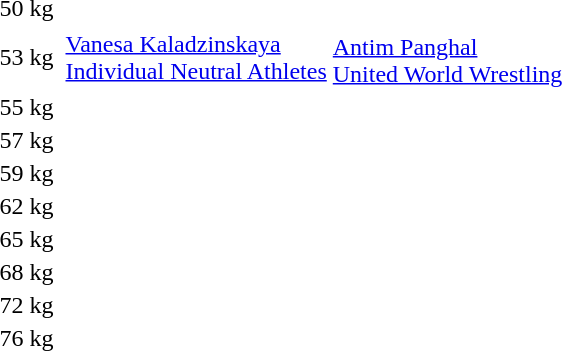<table>
<tr>
<td rowspan=2>50 kg<br></td>
<td rowspan=2></td>
<td rowspan=2></td>
<td></td>
</tr>
<tr>
<td></td>
</tr>
<tr>
<td rowspan=2>53 kg<br></td>
<td rowspan=2></td>
<td rowspan=2><a href='#'>Vanesa Kaladzinskaya</a><br> <a href='#'>Individual Neutral Athletes</a></td>
<td></td>
</tr>
<tr>
<td><a href='#'>Antim Panghal</a><br> <a href='#'>United World Wrestling</a></td>
</tr>
<tr>
<td rowspan=2>55 kg<br></td>
<td rowspan=2></td>
<td rowspan=2></td>
<td></td>
</tr>
<tr>
<td></td>
</tr>
<tr>
<td rowspan=2>57 kg<br></td>
<td rowspan=2></td>
<td rowspan=2></td>
<td></td>
</tr>
<tr>
<td></td>
</tr>
<tr>
<td rowspan=2>59 kg<br></td>
<td rowspan=2></td>
<td rowspan=2></td>
<td></td>
</tr>
<tr>
<td></td>
</tr>
<tr>
<td rowspan=2>62 kg<br></td>
<td rowspan=2></td>
<td rowspan=2></td>
<td></td>
</tr>
<tr>
<td></td>
</tr>
<tr>
<td rowspan=2>65 kg<br></td>
<td rowspan=2></td>
<td rowspan=2></td>
<td></td>
</tr>
<tr>
<td></td>
</tr>
<tr>
<td rowspan=2>68 kg<br></td>
<td rowspan=2></td>
<td rowspan=2></td>
<td></td>
</tr>
<tr>
<td></td>
</tr>
<tr>
<td rowspan=2>72 kg<br></td>
<td rowspan=2></td>
<td rowspan=2></td>
<td></td>
</tr>
<tr>
<td></td>
</tr>
<tr>
<td rowspan=2>76 kg<br></td>
<td rowspan=2></td>
<td rowspan=2></td>
<td></td>
</tr>
<tr>
<td></td>
</tr>
<tr>
</tr>
</table>
